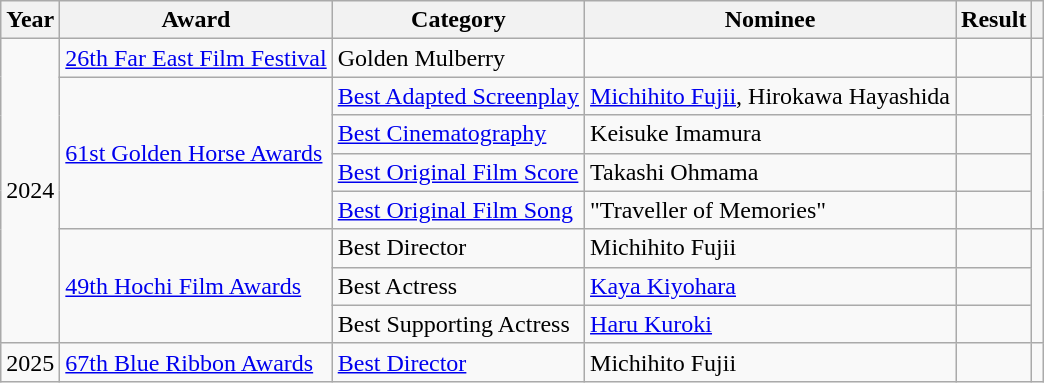<table class="wikitable plainrowheaders">
<tr>
<th>Year</th>
<th>Award</th>
<th>Category</th>
<th>Nominee</th>
<th>Result</th>
<th></th>
</tr>
<tr>
<td rowspan="8">2024</td>
<td><a href='#'>26th Far East Film Festival</a></td>
<td>Golden Mulberry</td>
<td></td>
<td></td>
<td></td>
</tr>
<tr>
<td rowspan="4"><a href='#'>61st Golden Horse Awards</a></td>
<td><a href='#'>Best Adapted Screenplay</a></td>
<td><a href='#'>Michihito Fujii</a>, Hirokawa Hayashida</td>
<td></td>
<td rowspan="4"></td>
</tr>
<tr>
<td><a href='#'>Best Cinematography</a></td>
<td>Keisuke Imamura</td>
<td></td>
</tr>
<tr>
<td><a href='#'>Best Original Film Score</a></td>
<td>Takashi Ohmama</td>
<td></td>
</tr>
<tr>
<td><a href='#'>Best Original Film Song</a></td>
<td>"Traveller of Memories"</td>
<td></td>
</tr>
<tr>
<td rowspan="3"><a href='#'>49th Hochi Film Awards</a></td>
<td>Best Director</td>
<td>Michihito Fujii</td>
<td></td>
<td rowspan="3"></td>
</tr>
<tr>
<td>Best Actress</td>
<td><a href='#'>Kaya Kiyohara</a></td>
<td></td>
</tr>
<tr>
<td>Best Supporting Actress</td>
<td><a href='#'>Haru Kuroki</a></td>
<td></td>
</tr>
<tr>
<td>2025</td>
<td><a href='#'>67th Blue Ribbon Awards</a></td>
<td><a href='#'>Best Director</a></td>
<td>Michihito Fujii</td>
<td></td>
<td></td>
</tr>
</table>
